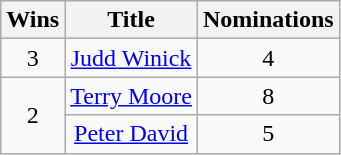<table class="wikitable" style="text-align:center;">
<tr>
<th scope="col" width="3">Wins</th>
<th scope="col">Title</th>
<th scope="col" width="3">Nominations</th>
</tr>
<tr>
<td>3</td>
<td><a href='#'>Judd Winick</a></td>
<td>4</td>
</tr>
<tr>
<td rowspan=2>2</td>
<td><a href='#'>Terry Moore</a></td>
<td>8</td>
</tr>
<tr>
<td><a href='#'>Peter David</a></td>
<td>5</td>
</tr>
</table>
